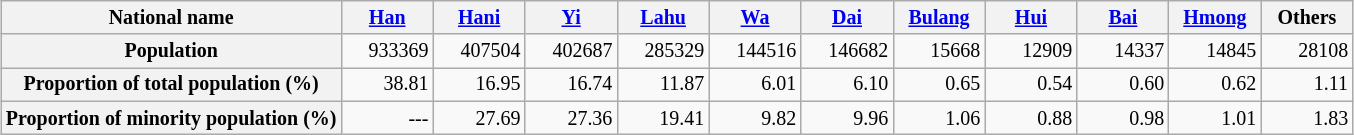<table class="wikitable" style="margin: 1em auto 1em auto; font-size:smaller; text-align:right">
<tr>
<th>National name</th>
<th ! width="55"><a href='#'>Han</a></th>
<th width="55"><a href='#'>Hani</a></th>
<th width="55"><a href='#'>Yi</a></th>
<th width="55"><a href='#'>Lahu</a></th>
<th width="55"><a href='#'>Wa</a></th>
<th width="55"><a href='#'>Dai</a></th>
<th width="55"><a href='#'>Bulang</a></th>
<th width="55"><a href='#'>Hui</a></th>
<th width="55"><a href='#'>Bai</a></th>
<th width="55"><a href='#'>Hmong</a></th>
<th width="55">Others</th>
</tr>
<tr>
<th>Population</th>
<td>933369</td>
<td>407504</td>
<td>402687</td>
<td>285329</td>
<td>144516</td>
<td>146682</td>
<td>15668</td>
<td>12909</td>
<td>14337</td>
<td>14845</td>
<td>28108</td>
</tr>
<tr>
<th>Proportion of total population (%)</th>
<td>38.81</td>
<td>16.95</td>
<td>16.74</td>
<td>11.87</td>
<td>6.01</td>
<td>6.10</td>
<td>0.65</td>
<td>0.54</td>
<td>0.60</td>
<td>0.62</td>
<td>1.11</td>
</tr>
<tr>
<th>Proportion of minority population (%)</th>
<td>---</td>
<td>27.69</td>
<td>27.36</td>
<td>19.41</td>
<td>9.82</td>
<td>9.96</td>
<td>1.06</td>
<td>0.88</td>
<td>0.98</td>
<td>1.01</td>
<td>1.83</td>
</tr>
</table>
